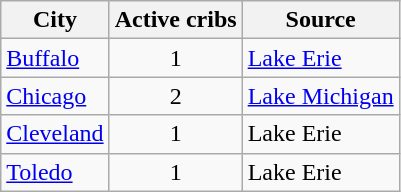<table class="wikitable sortable">
<tr>
<th>City</th>
<th>Active cribs</th>
<th>Source</th>
</tr>
<tr>
<td><a href='#'>Buffalo</a> </td>
<td style="text-align:center;">1</td>
<td><a href='#'>Lake Erie</a></td>
</tr>
<tr>
<td><a href='#'>Chicago</a></td>
<td style="text-align:center;">2</td>
<td><a href='#'>Lake Michigan</a></td>
</tr>
<tr>
<td><a href='#'>Cleveland</a></td>
<td style="text-align:center;">1</td>
<td>Lake Erie</td>
</tr>
<tr>
<td><a href='#'>Toledo</a></td>
<td style="text-align:center;">1</td>
<td>Lake Erie</td>
</tr>
</table>
